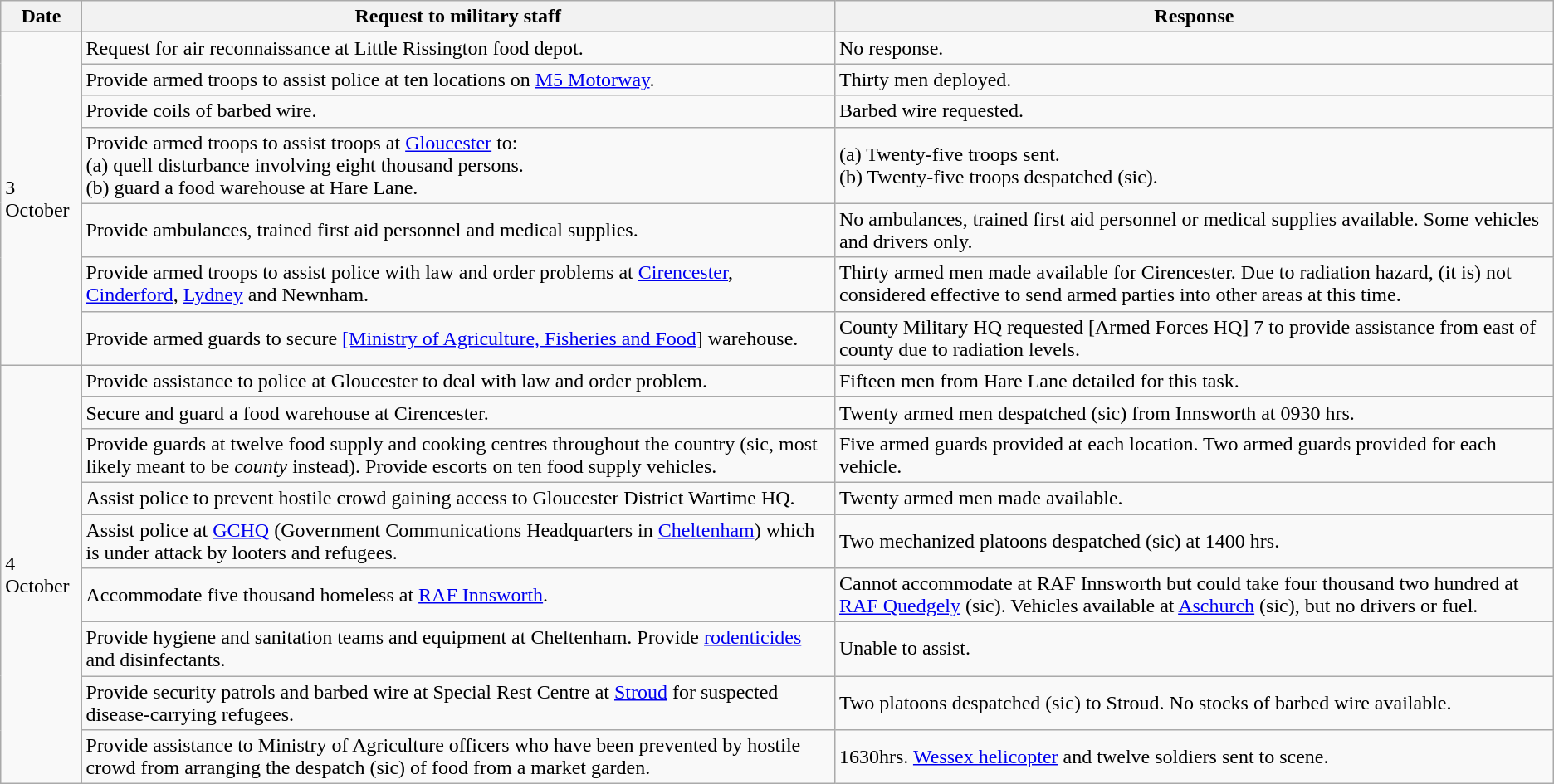<table class="wikitable">
<tr>
<th>Date</th>
<th>Request to military staff</th>
<th>Response</th>
</tr>
<tr>
<td rowspan="7">3 October</td>
<td>Request for air reconnaissance at Little Rissington food depot.</td>
<td>No response.</td>
</tr>
<tr>
<td>Provide armed troops to assist police at ten locations on <a href='#'>M5 Motorway</a>.</td>
<td>Thirty men deployed.</td>
</tr>
<tr>
<td>Provide coils of barbed wire.</td>
<td>Barbed wire requested.</td>
</tr>
<tr>
<td>Provide armed troops to assist troops at <a href='#'>Gloucester</a> to:<br>(a) quell disturbance involving eight thousand persons.<br>(b) guard a food warehouse at Hare Lane.</td>
<td>(a) Twenty-five troops sent.<br>(b) Twenty-five troops despatched (sic).</td>
</tr>
<tr>
<td>Provide ambulances, trained first aid personnel and medical supplies.</td>
<td>No ambulances, trained first aid personnel or medical supplies available. Some vehicles and drivers only.</td>
</tr>
<tr>
<td>Provide armed troops to assist police with law and order problems at <a href='#'>Cirencester</a>, <a href='#'>Cinderford</a>, <a href='#'>Lydney</a> and Newnham.</td>
<td>Thirty armed men made available for Cirencester. Due to radiation hazard, (it is) not considered effective to send armed parties into other areas at this time.</td>
</tr>
<tr>
<td>Provide armed guards to secure <a href='#'>[Ministry of Agriculture, Fisheries and Food</a>] warehouse.</td>
<td>County Military HQ requested [Armed Forces HQ] 7 to provide assistance from east of county due to radiation levels.</td>
</tr>
<tr>
<td rowspan="9">4 October</td>
<td>Provide assistance to police at Gloucester to deal with law and order problem.</td>
<td>Fifteen men from Hare Lane detailed for this task.</td>
</tr>
<tr>
<td>Secure and guard a food warehouse at Cirencester.</td>
<td>Twenty armed men despatched (sic) from Innsworth at 0930 hrs.</td>
</tr>
<tr>
<td>Provide guards at twelve food supply and cooking centres throughout the country (sic, most likely meant to be <em>county</em> instead). Provide escorts on ten food supply vehicles.</td>
<td>Five armed guards provided at each location. Two armed guards provided for each vehicle.</td>
</tr>
<tr>
<td>Assist police to prevent hostile crowd gaining access to Gloucester District Wartime HQ.</td>
<td>Twenty armed men made available.</td>
</tr>
<tr>
<td>Assist police at <a href='#'>GCHQ</a> (Government Communications Headquarters in <a href='#'>Cheltenham</a>) which is under attack by looters and refugees.</td>
<td>Two mechanized platoons despatched (sic) at 1400 hrs.</td>
</tr>
<tr>
<td>Accommodate five thousand homeless at <a href='#'>RAF Innsworth</a>.</td>
<td>Cannot accommodate at RAF Innsworth but could take four thousand two hundred at <a href='#'>RAF Quedgely</a> (sic). Vehicles available at <a href='#'>Aschurch</a> (sic), but no drivers or fuel.</td>
</tr>
<tr>
<td>Provide hygiene and sanitation teams and equipment at Cheltenham. Provide <a href='#'>rodenticides</a> and disinfectants.</td>
<td>Unable to assist.</td>
</tr>
<tr>
<td>Provide security patrols and barbed wire at Special Rest Centre at <a href='#'>Stroud</a> for suspected disease-carrying refugees.</td>
<td>Two platoons despatched (sic) to Stroud. No stocks of barbed wire available.</td>
</tr>
<tr>
<td>Provide assistance to Ministry of Agriculture officers who have been prevented by hostile crowd from arranging the despatch (sic) of food from a market garden.</td>
<td>1630hrs. <a href='#'>Wessex helicopter</a> and twelve soldiers sent to scene.</td>
</tr>
</table>
